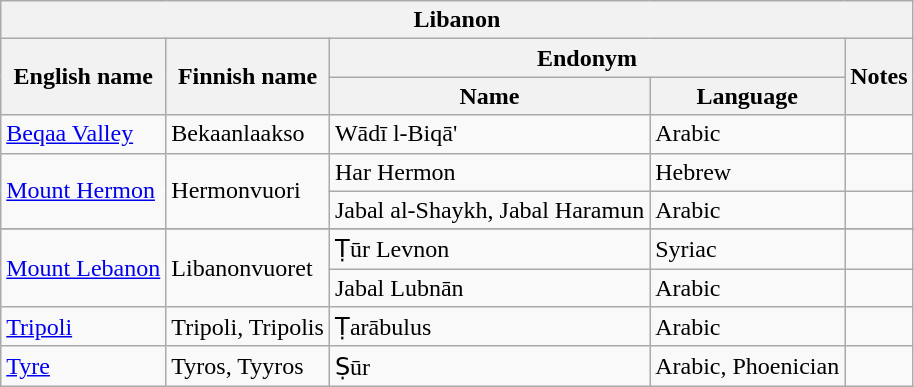<table class="wikitable sortable">
<tr>
<th colspan="5"> Libanon</th>
</tr>
<tr>
<th rowspan="2">English name</th>
<th rowspan="2">Finnish name</th>
<th colspan="2">Endonym</th>
<th rowspan="2">Notes</th>
</tr>
<tr>
<th>Name</th>
<th>Language</th>
</tr>
<tr>
<td><a href='#'>Beqaa Valley</a></td>
<td>Bekaanlaakso</td>
<td>Wādī l-Biqā'</td>
<td>Arabic</td>
<td></td>
</tr>
<tr>
<td rowspan="2"><a href='#'>Mount Hermon</a></td>
<td rowspan="2">Hermonvuori</td>
<td>Har Hermon</td>
<td>Hebrew</td>
<td></td>
</tr>
<tr>
<td>Jabal al-Shaykh, Jabal Haramun</td>
<td>Arabic</td>
<td></td>
</tr>
<tr>
</tr>
<tr>
<td rowspan="2"><a href='#'>Mount Lebanon</a></td>
<td rowspan="2">Libanonvuoret</td>
<td>Ṭūr Levnon</td>
<td>Syriac</td>
<td></td>
</tr>
<tr>
<td>Jabal Lubnān</td>
<td>Arabic</td>
<td></td>
</tr>
<tr>
<td><a href='#'>Tripoli</a></td>
<td>Tripoli, Tripolis</td>
<td>Ṭarābulus</td>
<td>Arabic</td>
<td></td>
</tr>
<tr>
<td><a href='#'>Tyre</a></td>
<td>Tyros, Tyyros</td>
<td>Ṣūr</td>
<td>Arabic, Phoenician</td>
<td></td>
</tr>
</table>
